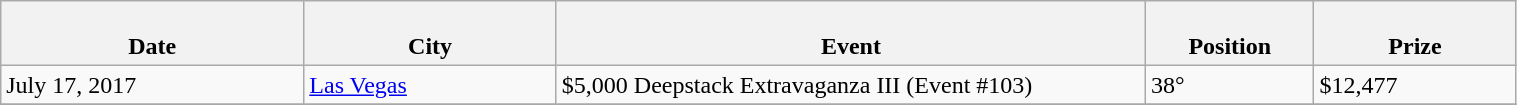<table class="wikitable" width="80%">
<tr>
<th width="18%"><br>Date</th>
<th width="15%"><br>City</th>
<th width="35%"><br>Event</th>
<th width="10%"><br>Position</th>
<th width="12%"><br>Prize</th>
</tr>
<tr>
<td>July 17, 2017</td>
<td> <a href='#'>Las Vegas</a></td>
<td>$5,000 Deepstack Extravaganza III (Event #103)</td>
<td>38°</td>
<td>$12,477</td>
</tr>
<tr>
</tr>
</table>
